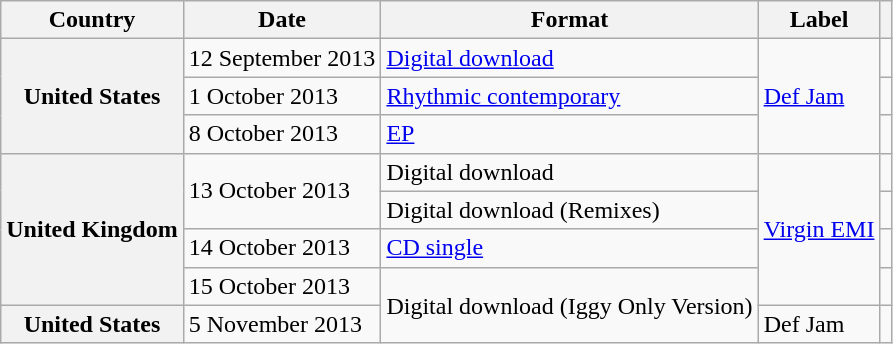<table class="wikitable plainrowheaders">
<tr>
<th scope="col">Country</th>
<th scope="col">Date</th>
<th scope="col">Format</th>
<th scope="col">Label</th>
<th scope="col"></th>
</tr>
<tr>
<th scope="row" rowspan="3">United States</th>
<td>12 September 2013</td>
<td><a href='#'>Digital download</a></td>
<td rowspan="3"><a href='#'>Def Jam</a></td>
<td></td>
</tr>
<tr>
<td>1 October 2013</td>
<td><a href='#'>Rhythmic contemporary</a></td>
<td></td>
</tr>
<tr>
<td>8 October 2013</td>
<td><a href='#'>EP</a></td>
<td></td>
</tr>
<tr>
<th scope="row" rowspan="4">United Kingdom</th>
<td rowspan="2">13 October 2013</td>
<td>Digital download</td>
<td rowspan="4"><a href='#'>Virgin EMI</a></td>
<td></td>
</tr>
<tr>
<td>Digital download (Remixes)</td>
<td></td>
</tr>
<tr>
<td>14 October 2013</td>
<td><a href='#'>CD single</a></td>
<td></td>
</tr>
<tr>
<td>15 October 2013</td>
<td rowspan="2">Digital download (Iggy Only Version)</td>
<td></td>
</tr>
<tr>
<th scope="row">United States</th>
<td>5 November 2013</td>
<td>Def Jam</td>
<td></td>
</tr>
</table>
